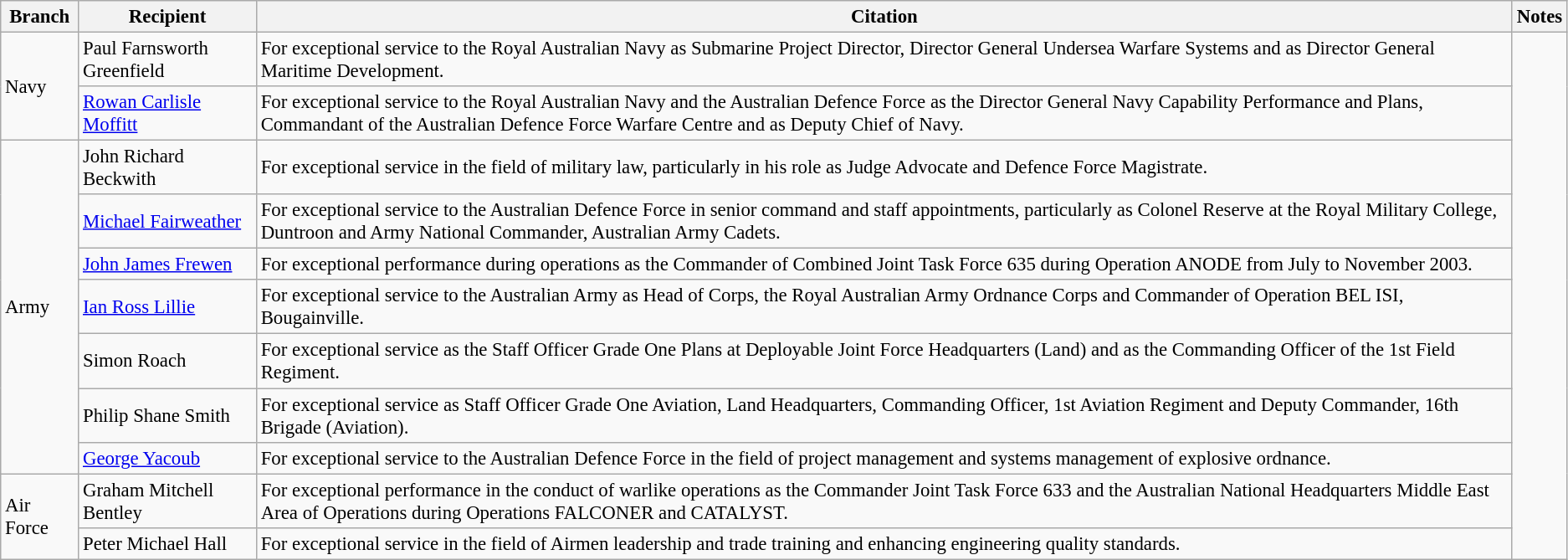<table class="wikitable" style="font-size:95%;">
<tr>
<th>Branch</th>
<th>Recipient</th>
<th>Citation</th>
<th>Notes</th>
</tr>
<tr>
<td rowspan="2">Navy</td>
<td> Paul Farnsworth Greenfield</td>
<td>For exceptional service to the Royal Australian Navy as Submarine Project Director, Director General Undersea Warfare Systems and as Director General Maritime Development.</td>
<td rowspan="11"></td>
</tr>
<tr>
<td> <a href='#'>Rowan Carlisle Moffitt</a></td>
<td>For exceptional service to the Royal Australian Navy and the Australian Defence Force as the Director General Navy Capability Performance and Plans, Commandant of the Australian Defence Force Warfare Centre and as Deputy Chief of Navy.</td>
</tr>
<tr>
<td rowspan="7">Army</td>
<td> John Richard Beckwith</td>
<td>For exceptional service in the field of military law, particularly in his role as Judge Advocate and Defence Force Magistrate.</td>
</tr>
<tr>
<td> <a href='#'>Michael Fairweather</a></td>
<td>For exceptional service to the Australian Defence Force in senior command and staff appointments, particularly as Colonel Reserve at the Royal Military College, Duntroon and Army National Commander, Australian Army Cadets.</td>
</tr>
<tr>
<td> <a href='#'>John James Frewen</a></td>
<td>For exceptional performance during operations as the Commander of Combined Joint Task Force 635 during Operation ANODE from July to November 2003.</td>
</tr>
<tr>
<td> <a href='#'>Ian Ross Lillie</a></td>
<td>For exceptional service to the Australian Army as Head of Corps, the Royal Australian Army Ordnance Corps and Commander of Operation BEL ISI, Bougainville.</td>
</tr>
<tr>
<td> Simon Roach</td>
<td>For exceptional service as the Staff Officer Grade One Plans at Deployable Joint Force Headquarters (Land) and as the Commanding Officer of the 1st Field Regiment.</td>
</tr>
<tr>
<td> Philip Shane Smith</td>
<td>For exceptional service as Staff Officer Grade One Aviation, Land Headquarters, Commanding Officer, 1st Aviation Regiment and Deputy Commander, 16th Brigade (Aviation).</td>
</tr>
<tr>
<td> <a href='#'>George Yacoub</a></td>
<td>For exceptional service to the Australian Defence Force in the field of project management and systems management of explosive ordnance.</td>
</tr>
<tr>
<td rowspan="2">Air Force</td>
<td> Graham Mitchell Bentley</td>
<td>For exceptional performance in the conduct of warlike operations as the Commander Joint Task Force 633 and the Australian National Headquarters Middle East Area of Operations during Operations FALCONER and CATALYST.</td>
</tr>
<tr>
<td> Peter Michael Hall</td>
<td>For exceptional service in the field of Airmen leadership and trade training and enhancing engineering quality standards.</td>
</tr>
</table>
